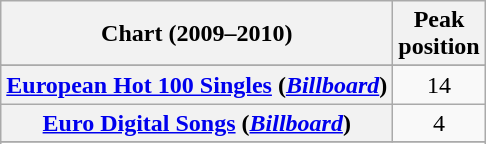<table class="wikitable sortable plainrowheaders" style="text-align:center">
<tr>
<th scope="col">Chart (2009–2010)</th>
<th scope="col">Peak<br>position</th>
</tr>
<tr>
</tr>
<tr>
</tr>
<tr>
</tr>
<tr>
</tr>
<tr>
</tr>
<tr>
</tr>
<tr>
</tr>
<tr>
<th scope="row"><a href='#'>European Hot 100 Singles</a> (<em><a href='#'>Billboard</a></em>)</th>
<td>14</td>
</tr>
<tr>
<th scope="row"><a href='#'>Euro Digital Songs</a> (<em><a href='#'>Billboard</a></em>)</th>
<td>4</td>
</tr>
<tr>
</tr>
<tr>
</tr>
<tr>
</tr>
<tr>
</tr>
<tr>
</tr>
<tr>
</tr>
<tr>
</tr>
<tr>
</tr>
<tr>
</tr>
<tr>
</tr>
<tr>
</tr>
<tr>
</tr>
<tr>
</tr>
</table>
